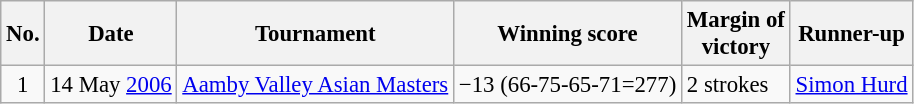<table class="wikitable" style="font-size:95%;">
<tr>
<th>No.</th>
<th>Date</th>
<th>Tournament</th>
<th>Winning score</th>
<th>Margin of<br>victory</th>
<th>Runner-up</th>
</tr>
<tr>
<td align=center>1</td>
<td align=right>14 May <a href='#'>2006</a></td>
<td><a href='#'>Aamby Valley Asian Masters</a></td>
<td>−13 (66-75-65-71=277)</td>
<td>2 strokes</td>
<td> <a href='#'>Simon Hurd</a></td>
</tr>
</table>
